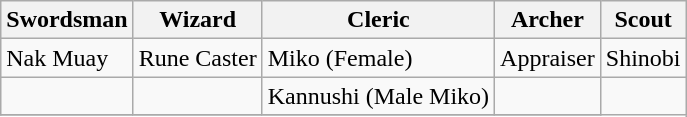<table class="wikitable">
<tr>
<th>Swordsman</th>
<th>Wizard</th>
<th>Cleric</th>
<th>Archer</th>
<th>Scout</th>
</tr>
<tr>
<td>Nak Muay </td>
<td>Rune Caster</td>
<td>Miko (Female)</td>
<td>Appraiser</td>
<td>Shinobi</td>
</tr>
<tr>
<td></td>
<td></td>
<td>Kannushi (Male Miko)</td>
<td></td>
</tr>
<tr>
</tr>
</table>
